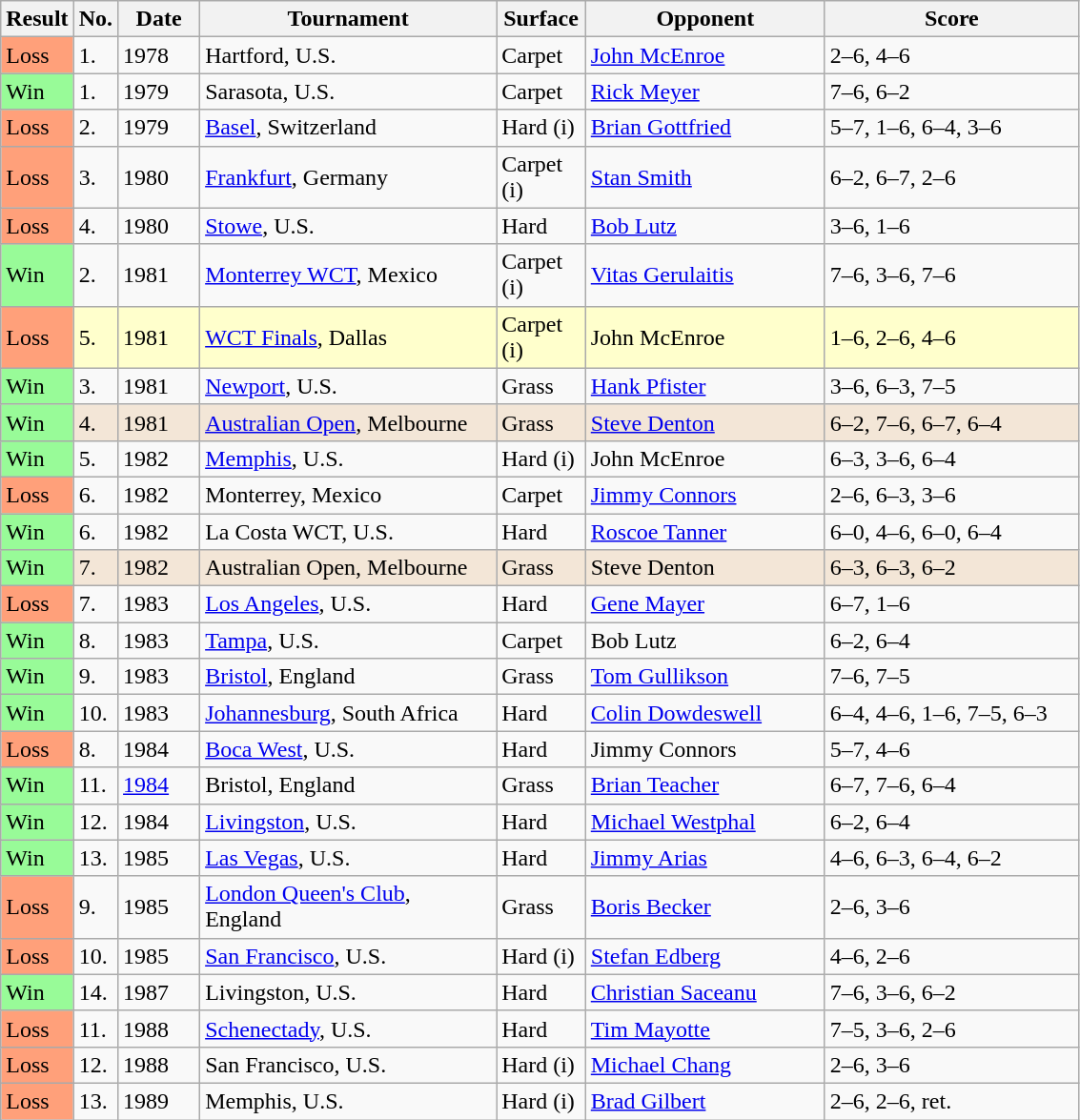<table class="sortable wikitable">
<tr>
<th style="width:40px">Result</th>
<th style="width:20px">No.</th>
<th style="width:50px">Date</th>
<th style="width:200px">Tournament</th>
<th style="width:55px">Surface</th>
<th style="width:160px">Opponent</th>
<th style="width:170px" class="unsortable">Score</th>
</tr>
<tr>
<td style="background:#ffa07a;">Loss</td>
<td>1.</td>
<td>1978</td>
<td>Hartford, U.S.</td>
<td>Carpet</td>
<td> <a href='#'>John McEnroe</a></td>
<td>2–6, 4–6</td>
</tr>
<tr>
<td style="background:#98fb98;">Win</td>
<td>1.</td>
<td>1979</td>
<td>Sarasota, U.S.</td>
<td>Carpet</td>
<td> <a href='#'>Rick Meyer</a></td>
<td>7–6, 6–2</td>
</tr>
<tr>
<td style="background:#ffa07a;">Loss</td>
<td>2.</td>
<td>1979</td>
<td><a href='#'>Basel</a>, Switzerland</td>
<td>Hard (i)</td>
<td> <a href='#'>Brian Gottfried</a></td>
<td>5–7, 1–6, 6–4, 3–6</td>
</tr>
<tr>
<td style="background:#ffa07a;">Loss</td>
<td>3.</td>
<td>1980</td>
<td><a href='#'>Frankfurt</a>, Germany</td>
<td>Carpet (i)</td>
<td> <a href='#'>Stan Smith</a></td>
<td>6–2, 6–7, 2–6</td>
</tr>
<tr>
<td style="background:#ffa07a;">Loss</td>
<td>4.</td>
<td>1980</td>
<td><a href='#'>Stowe</a>, U.S.</td>
<td>Hard</td>
<td> <a href='#'>Bob Lutz</a></td>
<td>3–6, 1–6</td>
</tr>
<tr>
<td style="background:#98fb98;">Win</td>
<td>2.</td>
<td>1981</td>
<td><a href='#'>Monterrey WCT</a>, Mexico</td>
<td>Carpet (i)</td>
<td> <a href='#'>Vitas Gerulaitis</a></td>
<td>7–6, 3–6, 7–6</td>
</tr>
<tr style="background:#ffc;">
<td style="background:#ffa07a;">Loss</td>
<td>5.</td>
<td>1981</td>
<td><a href='#'>WCT Finals</a>, Dallas</td>
<td>Carpet (i)</td>
<td> John McEnroe</td>
<td>1–6, 2–6, 4–6</td>
</tr>
<tr>
<td style="background:#98fb98;">Win</td>
<td>3.</td>
<td>1981</td>
<td><a href='#'>Newport</a>, U.S.</td>
<td>Grass</td>
<td> <a href='#'>Hank Pfister</a></td>
<td>3–6, 6–3, 7–5</td>
</tr>
<tr style="background:#f3e6d7;">
<td style="background:#98fb98;">Win</td>
<td>4.</td>
<td>1981</td>
<td><a href='#'>Australian Open</a>, Melbourne</td>
<td>Grass</td>
<td> <a href='#'>Steve Denton</a></td>
<td>6–2, 7–6, 6–7, 6–4</td>
</tr>
<tr>
<td style="background:#98fb98;">Win</td>
<td>5.</td>
<td>1982</td>
<td><a href='#'>Memphis</a>, U.S.</td>
<td>Hard (i)</td>
<td> John McEnroe</td>
<td>6–3, 3–6, 6–4</td>
</tr>
<tr>
<td style="background:#ffa07a;">Loss</td>
<td>6.</td>
<td>1982</td>
<td>Monterrey, Mexico</td>
<td>Carpet</td>
<td> <a href='#'>Jimmy Connors</a></td>
<td>2–6, 6–3, 3–6</td>
</tr>
<tr>
<td style="background:#98fb98;">Win</td>
<td>6.</td>
<td>1982</td>
<td>La Costa WCT, U.S.</td>
<td>Hard</td>
<td> <a href='#'>Roscoe Tanner</a></td>
<td>6–0, 4–6, 6–0, 6–4</td>
</tr>
<tr style="background:#f3e6d7;">
<td style="background:#98fb98;">Win</td>
<td>7.</td>
<td>1982</td>
<td>Australian Open, Melbourne</td>
<td>Grass</td>
<td> Steve Denton</td>
<td>6–3, 6–3, 6–2</td>
</tr>
<tr>
<td style="background:#ffa07a;">Loss</td>
<td>7.</td>
<td>1983</td>
<td><a href='#'>Los Angeles</a>, U.S.</td>
<td>Hard</td>
<td> <a href='#'>Gene Mayer</a></td>
<td>6–7, 1–6</td>
</tr>
<tr>
<td style="background:#98fb98;">Win</td>
<td>8.</td>
<td>1983</td>
<td><a href='#'>Tampa</a>, U.S.</td>
<td>Carpet</td>
<td> Bob Lutz</td>
<td>6–2, 6–4</td>
</tr>
<tr>
<td style="background:#98fb98;">Win</td>
<td>9.</td>
<td>1983</td>
<td><a href='#'>Bristol</a>, England</td>
<td>Grass</td>
<td> <a href='#'>Tom Gullikson</a></td>
<td>7–6, 7–5</td>
</tr>
<tr>
<td style="background:#98fb98;">Win</td>
<td>10.</td>
<td>1983</td>
<td><a href='#'>Johannesburg</a>, South Africa</td>
<td>Hard</td>
<td> <a href='#'>Colin Dowdeswell</a></td>
<td>6–4, 4–6, 1–6, 7–5, 6–3</td>
</tr>
<tr>
<td style="background:#ffa07a;">Loss</td>
<td>8.</td>
<td>1984</td>
<td><a href='#'>Boca West</a>, U.S.</td>
<td>Hard</td>
<td> Jimmy Connors</td>
<td>5–7, 4–6</td>
</tr>
<tr>
<td style="background:#98fb98;">Win</td>
<td>11.</td>
<td><a href='#'>1984</a></td>
<td>Bristol, England</td>
<td>Grass</td>
<td> <a href='#'>Brian Teacher</a></td>
<td>6–7, 7–6, 6–4</td>
</tr>
<tr>
<td style="background:#98fb98;">Win</td>
<td>12.</td>
<td>1984</td>
<td><a href='#'>Livingston</a>, U.S.</td>
<td>Hard</td>
<td> <a href='#'>Michael Westphal</a></td>
<td>6–2, 6–4</td>
</tr>
<tr>
<td style="background:#98fb98;">Win</td>
<td>13.</td>
<td>1985</td>
<td><a href='#'>Las Vegas</a>, U.S.</td>
<td>Hard</td>
<td> <a href='#'>Jimmy Arias</a></td>
<td>4–6, 6–3, 6–4, 6–2</td>
</tr>
<tr>
<td style="background:#ffa07a;">Loss</td>
<td>9.</td>
<td>1985</td>
<td><a href='#'>London Queen's Club</a>, England</td>
<td>Grass</td>
<td> <a href='#'>Boris Becker</a></td>
<td>2–6, 3–6</td>
</tr>
<tr>
<td style="background:#ffa07a;">Loss</td>
<td>10.</td>
<td>1985</td>
<td><a href='#'>San Francisco</a>, U.S.</td>
<td>Hard (i)</td>
<td> <a href='#'>Stefan Edberg</a></td>
<td>4–6, 2–6</td>
</tr>
<tr>
<td style="background:#98fb98;">Win</td>
<td>14.</td>
<td>1987</td>
<td>Livingston, U.S.</td>
<td>Hard</td>
<td> <a href='#'>Christian Saceanu</a></td>
<td>7–6, 3–6, 6–2</td>
</tr>
<tr>
<td style="background:#ffa07a;">Loss</td>
<td>11.</td>
<td>1988</td>
<td><a href='#'>Schenectady</a>, U.S.</td>
<td>Hard</td>
<td> <a href='#'>Tim Mayotte</a></td>
<td>7–5, 3–6, 2–6</td>
</tr>
<tr>
<td style="background:#ffa07a;">Loss</td>
<td>12.</td>
<td>1988</td>
<td>San Francisco, U.S.</td>
<td>Hard (i)</td>
<td> <a href='#'>Michael Chang</a></td>
<td>2–6, 3–6</td>
</tr>
<tr>
<td style="background:#ffa07a;">Loss</td>
<td>13.</td>
<td>1989</td>
<td>Memphis, U.S.</td>
<td>Hard (i)</td>
<td> <a href='#'>Brad Gilbert</a></td>
<td>2–6, 2–6, ret.</td>
</tr>
</table>
